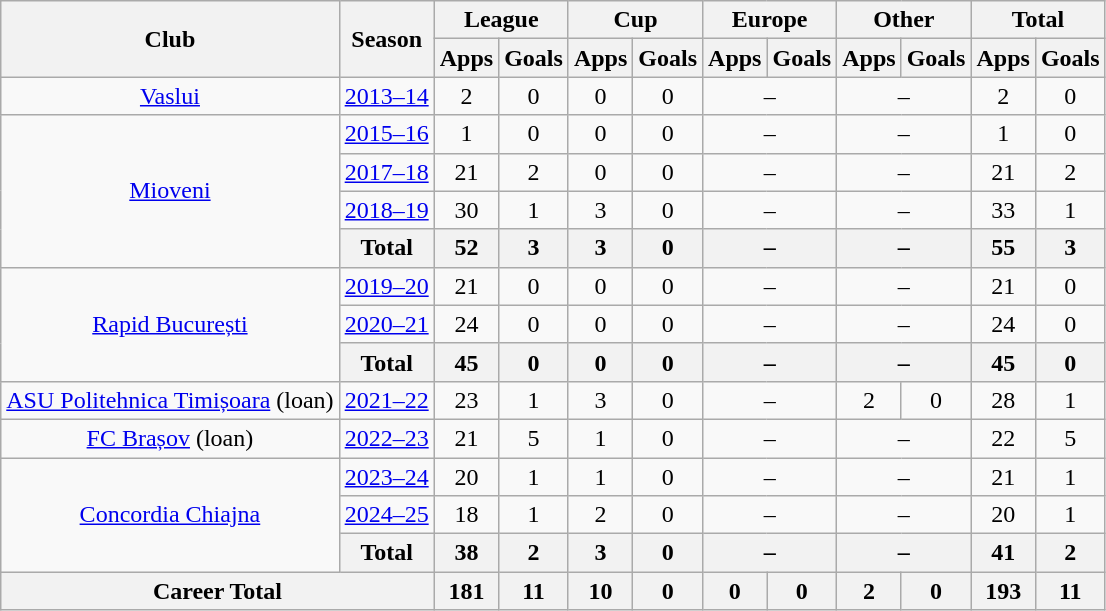<table class="wikitable" style="text-align: center">
<tr>
<th rowspan="2">Club</th>
<th rowspan="2">Season</th>
<th colspan="2">League</th>
<th colspan="2">Cup</th>
<th colspan="2">Europe</th>
<th colspan="2">Other</th>
<th colspan="2">Total</th>
</tr>
<tr>
<th>Apps</th>
<th>Goals</th>
<th>Apps</th>
<th>Goals</th>
<th>Apps</th>
<th>Goals</th>
<th>Apps</th>
<th>Goals</th>
<th>Apps</th>
<th>Goals</th>
</tr>
<tr>
<td><a href='#'>Vaslui</a></td>
<td><a href='#'>2013–14</a></td>
<td>2</td>
<td>0</td>
<td>0</td>
<td>0</td>
<td colspan="2">–</td>
<td colspan="2">–</td>
<td>2</td>
<td>0</td>
</tr>
<tr>
<td rowspan="4"><a href='#'>Mioveni</a></td>
<td><a href='#'>2015–16</a></td>
<td>1</td>
<td>0</td>
<td>0</td>
<td>0</td>
<td colspan="2">–</td>
<td colspan="2">–</td>
<td>1</td>
<td>0</td>
</tr>
<tr>
<td><a href='#'>2017–18</a></td>
<td>21</td>
<td>2</td>
<td>0</td>
<td>0</td>
<td colspan="2">–</td>
<td colspan="2">–</td>
<td>21</td>
<td>2</td>
</tr>
<tr>
<td><a href='#'>2018–19</a></td>
<td>30</td>
<td>1</td>
<td>3</td>
<td>0</td>
<td colspan="2">–</td>
<td colspan="2">–</td>
<td>33</td>
<td>1</td>
</tr>
<tr>
<th>Total</th>
<th>52</th>
<th>3</th>
<th>3</th>
<th>0</th>
<th colspan="2">–</th>
<th colspan="2">–</th>
<th>55</th>
<th>3</th>
</tr>
<tr>
<td rowspan="3"><a href='#'>Rapid București</a></td>
<td><a href='#'>2019–20</a></td>
<td>21</td>
<td>0</td>
<td>0</td>
<td>0</td>
<td colspan="2">–</td>
<td colspan="2">–</td>
<td>21</td>
<td>0</td>
</tr>
<tr>
<td><a href='#'>2020–21</a></td>
<td>24</td>
<td>0</td>
<td>0</td>
<td>0</td>
<td colspan="2">–</td>
<td colspan="2">–</td>
<td>24</td>
<td>0</td>
</tr>
<tr>
<th>Total</th>
<th>45</th>
<th>0</th>
<th>0</th>
<th>0</th>
<th colspan="2">–</th>
<th colspan="2">–</th>
<th>45</th>
<th>0</th>
</tr>
<tr>
<td><a href='#'>ASU Politehnica Timișoara</a> (loan)</td>
<td><a href='#'>2021–22</a></td>
<td>23</td>
<td>1</td>
<td>3</td>
<td>0</td>
<td colspan="2">–</td>
<td>2</td>
<td>0</td>
<td>28</td>
<td>1</td>
</tr>
<tr>
<td><a href='#'>FC Brașov</a> (loan)</td>
<td><a href='#'>2022–23</a></td>
<td>21</td>
<td>5</td>
<td>1</td>
<td>0</td>
<td colspan="2">–</td>
<td colspan="2">–</td>
<td>22</td>
<td>5</td>
</tr>
<tr>
<td rowspan="3"><a href='#'>Concordia Chiajna</a></td>
<td><a href='#'>2023–24</a></td>
<td>20</td>
<td>1</td>
<td>1</td>
<td>0</td>
<td colspan="2">–</td>
<td colspan="2">–</td>
<td>21</td>
<td>1</td>
</tr>
<tr>
<td><a href='#'>2024–25</a></td>
<td>18</td>
<td>1</td>
<td>2</td>
<td>0</td>
<td colspan="2">–</td>
<td colspan="2">–</td>
<td>20</td>
<td>1</td>
</tr>
<tr>
<th>Total</th>
<th>38</th>
<th>2</th>
<th>3</th>
<th>0</th>
<th colspan="2">–</th>
<th colspan="2">–</th>
<th>41</th>
<th>2</th>
</tr>
<tr>
<th colspan="2">Career Total</th>
<th>181</th>
<th>11</th>
<th>10</th>
<th>0</th>
<th>0</th>
<th>0</th>
<th>2</th>
<th>0</th>
<th>193</th>
<th>11</th>
</tr>
</table>
